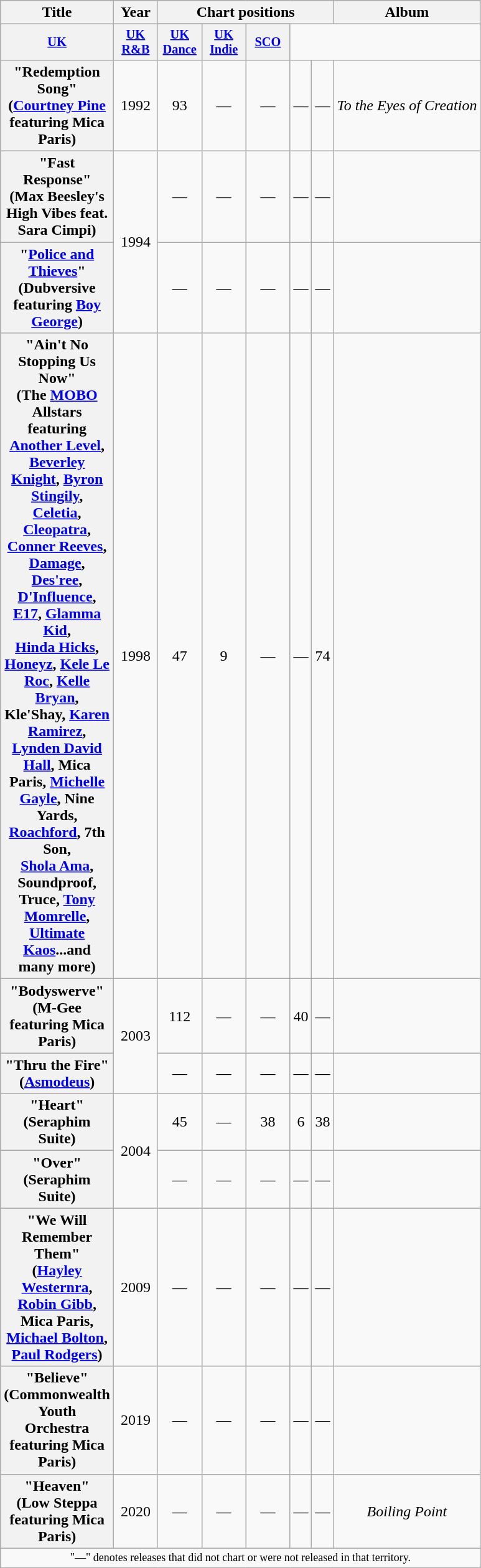<table class="wikitable plainrowheaders" style="text-align:center;" border="1">
<tr>
<th scope="col" rowspan="2">Title</th>
<th scope="col" rowspan="2">Year</th>
<th scope="col" colspan="5">Chart positions</th>
<th rowspan="2">Album</th>
</tr>
<tr>
</tr>
<tr>
<th scope="col" style="width:3em;font-size:85%;"><a href='#'>UK</a><br></th>
<th scope="col" style="width:3em;font-size:85%;"><a href='#'>UK<br>R&B</a><br></th>
<th scope="col" style="width:3em;font-size:85%;"><a href='#'>UK<br>Dance</a><br></th>
<th scope="col" style="width:3em;font-size:85%;"><a href='#'>UK<br>Indie</a><br></th>
<th scope="col" style="width:3em;font-size:85%;"><a href='#'>SCO</a><br></th>
</tr>
<tr>
<th scope="row">"Redemption Song"<span><br>(<a href='#'>Courtney Pine</a> featuring Mica Paris)</span></th>
<td>1992</td>
<td>93</td>
<td>—</td>
<td>—</td>
<td>—</td>
<td>—</td>
<td><em>To the Eyes of Creation</em></td>
</tr>
<tr>
<th scope="row">"Fast Response" <br><span>(Max Beesley's High Vibes feat. Sara Cimpi)</span></th>
<td rowspan="2">1994</td>
<td>—</td>
<td>—</td>
<td>—</td>
<td>—</td>
<td>—</td>
<td></td>
</tr>
<tr>
<th scope="row">"<a href='#'>Police and Thieves</a>" <br><span> (Dubversive featuring <a href='#'>Boy George</a>)</span></th>
<td>—</td>
<td>—</td>
<td>—</td>
<td>—</td>
<td>—</td>
<td></td>
</tr>
<tr>
<th scope="row">"Ain't No Stopping Us Now" <br><span>(The <a href='#'>MOBO</a> Allstars featuring <a href='#'>Another Level</a>, <a href='#'>Beverley Knight</a>, <a href='#'>Byron Stingily</a>,<br> <a href='#'>Celetia</a>, <a href='#'>Cleopatra</a>, <a href='#'>Conner Reeves</a>, <a href='#'>Damage</a>, <a href='#'>Des'ree</a>, <a href='#'>D'Influence</a>, <a href='#'>E17</a>, <a href='#'>Glamma Kid</a>,<br> <a href='#'>Hinda Hicks</a>, <a href='#'>Honeyz</a>, <a href='#'>Kele Le Roc</a>, <a href='#'>Kelle Bryan</a>, Kle'Shay, <a href='#'>Karen Ramirez</a>,<br> <a href='#'>Lynden David Hall</a>, Mica Paris, <a href='#'>Michelle Gayle</a>, Nine Yards, <a href='#'>Roachford</a>, 7th Son,<br> <a href='#'>Shola Ama</a>, Soundproof, Truce, <a href='#'>Tony Momrelle</a>, <a href='#'>Ultimate Kaos</a>...and many more)</span></th>
<td rowspan="1">1998</td>
<td>47</td>
<td>9</td>
<td>—</td>
<td>—</td>
<td>74</td>
<td></td>
</tr>
<tr>
<th scope="row">"Bodyswerve" <br><span>(M-Gee featuring Mica Paris)</span></th>
<td rowspan="2">2003</td>
<td>112</td>
<td>—</td>
<td>—</td>
<td>40</td>
<td>—</td>
<td></td>
</tr>
<tr>
<th scope="row">"Thru the Fire" <br><span>(<a href='#'>Asmodeus</a>)</span></th>
<td>—</td>
<td>—</td>
<td>—</td>
<td>—</td>
<td>—</td>
<td></td>
</tr>
<tr>
<th scope="row">"Heart" <br><span>(Seraphim Suite)</span></th>
<td rowspan="2">2004</td>
<td>45</td>
<td>—</td>
<td>38</td>
<td>6</td>
<td>38</td>
<td></td>
</tr>
<tr>
<th scope="row">"Over" <br><span>(Seraphim Suite)</span></th>
<td>—</td>
<td>—</td>
<td>—</td>
<td>—</td>
<td>—</td>
<td></td>
</tr>
<tr>
<th scope="row">"We Will Remember Them" <br><span>(<a href='#'>Hayley Westernra</a>, <a href='#'>Robin Gibb</a>, Mica Paris, <a href='#'>Michael Bolton</a>, <a href='#'>Paul Rodgers</a>)</span></th>
<td rowspan="1">2009</td>
<td>—</td>
<td>—</td>
<td>—</td>
<td>—</td>
<td>—</td>
<td></td>
</tr>
<tr>
<th scope="row">"Believe" <br><span>(Commonwealth Youth Orchestra featuring Mica Paris)</span></th>
<td rowspan="1">2019</td>
<td>—</td>
<td>—</td>
<td>—</td>
<td>—</td>
<td>—</td>
<td></td>
</tr>
<tr>
<th scope="row">"Heaven" <br><span>(Low Steppa featuring Mica Paris)</span></th>
<td rowspan="1">2020</td>
<td>—</td>
<td>—</td>
<td>—</td>
<td>—</td>
<td>—</td>
<td><em>Boiling Point</em></td>
</tr>
<tr>
<td colspan="11" style="text-align:center; font-size:9pt;">"—" denotes releases that did not chart or were not released in that territory.</td>
</tr>
</table>
